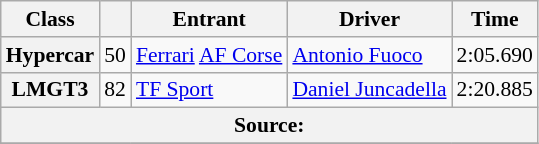<table class="wikitable" style="font-size:90%;">
<tr>
<th>Class</th>
<th></th>
<th>Entrant</th>
<th>Driver</th>
<th>Time</th>
</tr>
<tr>
<th>Hypercar</th>
<td style="text-align:center;">50</td>
<td> <a href='#'>Ferrari</a> <a href='#'>AF Corse</a></td>
<td> <a href='#'>Antonio Fuoco</a></td>
<td>2:05.690</td>
</tr>
<tr>
<th>LMGT3</th>
<td style="text-align:center;">82</td>
<td> <a href='#'>TF Sport</a></td>
<td> <a href='#'>Daniel Juncadella</a></td>
<td>2:20.885</td>
</tr>
<tr>
<th colspan="6">Source:</th>
</tr>
<tr>
</tr>
</table>
